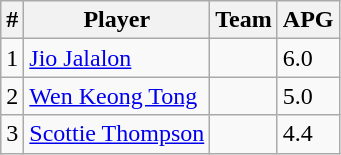<table class=wikitable>
<tr>
<th>#</th>
<th>Player</th>
<th>Team</th>
<th>APG</th>
</tr>
<tr>
<td>1</td>
<td><a href='#'>Jio Jalalon</a></td>
<td></td>
<td>6.0</td>
</tr>
<tr>
<td>2</td>
<td><a href='#'>Wen Keong Tong</a></td>
<td></td>
<td>5.0</td>
</tr>
<tr>
<td>3</td>
<td><a href='#'>Scottie Thompson</a></td>
<td></td>
<td>4.4</td>
</tr>
</table>
